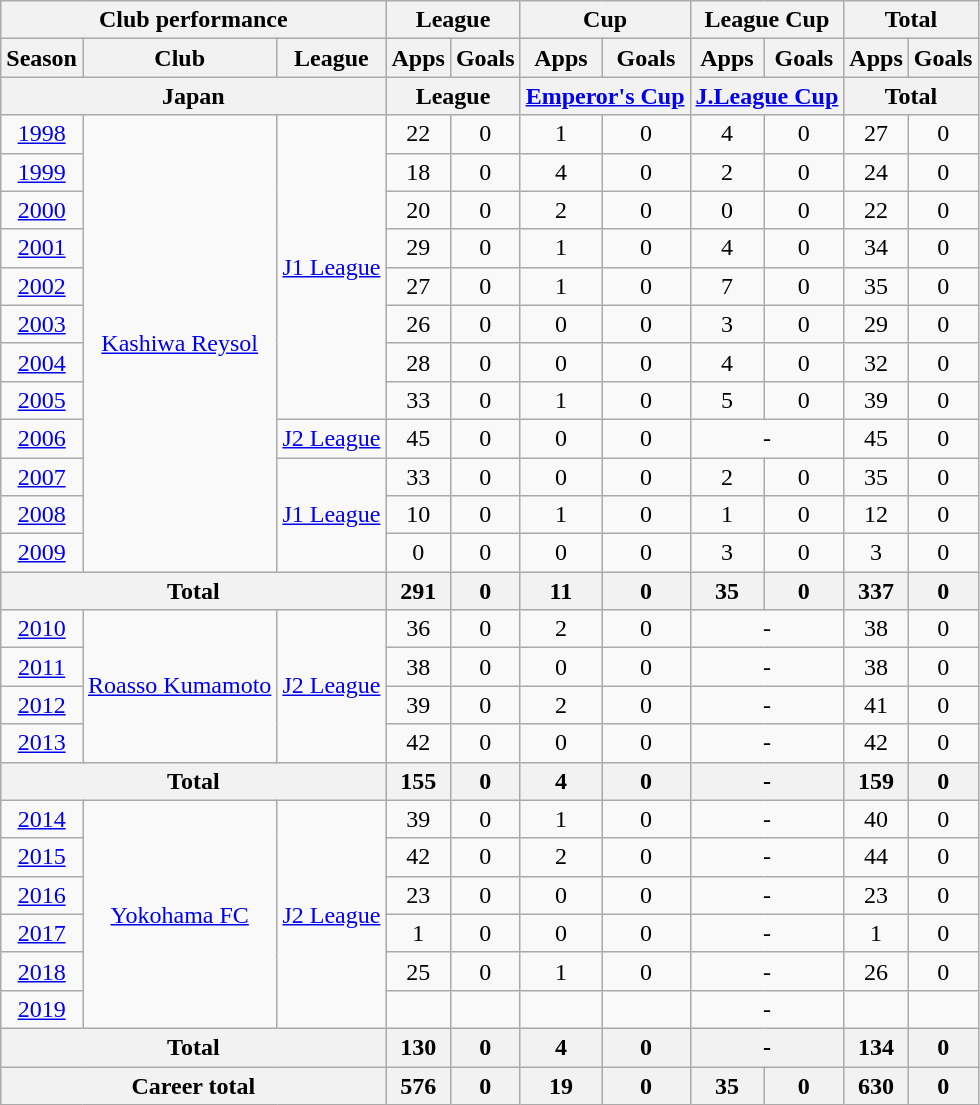<table class="wikitable" style="text-align:center">
<tr>
<th colspan=3>Club performance</th>
<th colspan=2>League</th>
<th colspan=2>Cup</th>
<th colspan=2>League Cup</th>
<th colspan=2>Total</th>
</tr>
<tr>
<th>Season</th>
<th>Club</th>
<th>League</th>
<th>Apps</th>
<th>Goals</th>
<th>Apps</th>
<th>Goals</th>
<th>Apps</th>
<th>Goals</th>
<th>Apps</th>
<th>Goals</th>
</tr>
<tr>
<th colspan=3>Japan</th>
<th colspan=2>League</th>
<th colspan=2><a href='#'>Emperor's Cup</a></th>
<th colspan=2><a href='#'>J.League Cup</a></th>
<th colspan=2>Total</th>
</tr>
<tr>
<td><a href='#'>1998</a></td>
<td rowspan="12"><a href='#'>Kashiwa Reysol</a></td>
<td rowspan="8"><a href='#'>J1 League</a></td>
<td>22</td>
<td>0</td>
<td>1</td>
<td>0</td>
<td>4</td>
<td>0</td>
<td>27</td>
<td>0</td>
</tr>
<tr>
<td><a href='#'>1999</a></td>
<td>18</td>
<td>0</td>
<td>4</td>
<td>0</td>
<td>2</td>
<td>0</td>
<td>24</td>
<td>0</td>
</tr>
<tr>
<td><a href='#'>2000</a></td>
<td>20</td>
<td>0</td>
<td>2</td>
<td>0</td>
<td>0</td>
<td>0</td>
<td>22</td>
<td>0</td>
</tr>
<tr>
<td><a href='#'>2001</a></td>
<td>29</td>
<td>0</td>
<td>1</td>
<td>0</td>
<td>4</td>
<td>0</td>
<td>34</td>
<td>0</td>
</tr>
<tr>
<td><a href='#'>2002</a></td>
<td>27</td>
<td>0</td>
<td>1</td>
<td>0</td>
<td>7</td>
<td>0</td>
<td>35</td>
<td>0</td>
</tr>
<tr>
<td><a href='#'>2003</a></td>
<td>26</td>
<td>0</td>
<td>0</td>
<td>0</td>
<td>3</td>
<td>0</td>
<td>29</td>
<td>0</td>
</tr>
<tr>
<td><a href='#'>2004</a></td>
<td>28</td>
<td>0</td>
<td>0</td>
<td>0</td>
<td>4</td>
<td>0</td>
<td>32</td>
<td>0</td>
</tr>
<tr>
<td><a href='#'>2005</a></td>
<td>33</td>
<td>0</td>
<td>1</td>
<td>0</td>
<td>5</td>
<td>0</td>
<td>39</td>
<td>0</td>
</tr>
<tr>
<td><a href='#'>2006</a></td>
<td><a href='#'>J2 League</a></td>
<td>45</td>
<td>0</td>
<td>0</td>
<td>0</td>
<td colspan="2">-</td>
<td>45</td>
<td>0</td>
</tr>
<tr>
<td><a href='#'>2007</a></td>
<td rowspan="3"><a href='#'>J1 League</a></td>
<td>33</td>
<td>0</td>
<td>0</td>
<td>0</td>
<td>2</td>
<td>0</td>
<td>35</td>
<td>0</td>
</tr>
<tr>
<td><a href='#'>2008</a></td>
<td>10</td>
<td>0</td>
<td>1</td>
<td>0</td>
<td>1</td>
<td>0</td>
<td>12</td>
<td>0</td>
</tr>
<tr>
<td><a href='#'>2009</a></td>
<td>0</td>
<td>0</td>
<td>0</td>
<td>0</td>
<td>3</td>
<td>0</td>
<td>3</td>
<td>0</td>
</tr>
<tr>
<th colspan="3">Total</th>
<th>291</th>
<th>0</th>
<th>11</th>
<th>0</th>
<th>35</th>
<th>0</th>
<th>337</th>
<th>0</th>
</tr>
<tr>
<td><a href='#'>2010</a></td>
<td rowspan="4"><a href='#'>Roasso Kumamoto</a></td>
<td rowspan="4"><a href='#'>J2 League</a></td>
<td>36</td>
<td>0</td>
<td>2</td>
<td>0</td>
<td colspan="2">-</td>
<td>38</td>
<td>0</td>
</tr>
<tr>
<td><a href='#'>2011</a></td>
<td>38</td>
<td>0</td>
<td>0</td>
<td>0</td>
<td colspan="2">-</td>
<td>38</td>
<td>0</td>
</tr>
<tr>
<td><a href='#'>2012</a></td>
<td>39</td>
<td>0</td>
<td>2</td>
<td>0</td>
<td colspan="2">-</td>
<td>41</td>
<td>0</td>
</tr>
<tr>
<td><a href='#'>2013</a></td>
<td>42</td>
<td>0</td>
<td>0</td>
<td>0</td>
<td colspan="2">-</td>
<td>42</td>
<td>0</td>
</tr>
<tr>
<th colspan="3">Total</th>
<th>155</th>
<th>0</th>
<th>4</th>
<th>0</th>
<th colspan="2">-</th>
<th>159</th>
<th>0</th>
</tr>
<tr>
<td><a href='#'>2014</a></td>
<td rowspan="6"><a href='#'>Yokohama FC</a></td>
<td rowspan="6"><a href='#'>J2 League</a></td>
<td>39</td>
<td>0</td>
<td>1</td>
<td>0</td>
<td colspan="2">-</td>
<td>40</td>
<td>0</td>
</tr>
<tr>
<td><a href='#'>2015</a></td>
<td>42</td>
<td>0</td>
<td>2</td>
<td>0</td>
<td colspan="2">-</td>
<td>44</td>
<td>0</td>
</tr>
<tr>
<td><a href='#'>2016</a></td>
<td>23</td>
<td>0</td>
<td>0</td>
<td>0</td>
<td colspan="2">-</td>
<td>23</td>
<td>0</td>
</tr>
<tr>
<td><a href='#'>2017</a></td>
<td>1</td>
<td>0</td>
<td>0</td>
<td>0</td>
<td colspan="2">-</td>
<td>1</td>
<td>0</td>
</tr>
<tr>
<td><a href='#'>2018</a></td>
<td>25</td>
<td>0</td>
<td>1</td>
<td>0</td>
<td colspan="2">-</td>
<td>26</td>
<td>0</td>
</tr>
<tr>
<td><a href='#'>2019</a></td>
<td></td>
<td></td>
<td></td>
<td></td>
<td colspan="2">-</td>
<td></td>
<td></td>
</tr>
<tr>
<th colspan="3">Total</th>
<th>130</th>
<th>0</th>
<th>4</th>
<th>0</th>
<th colspan="2">-</th>
<th>134</th>
<th>0</th>
</tr>
<tr>
<th colspan=3>Career total</th>
<th>576</th>
<th>0</th>
<th>19</th>
<th>0</th>
<th>35</th>
<th>0</th>
<th>630</th>
<th>0</th>
</tr>
</table>
